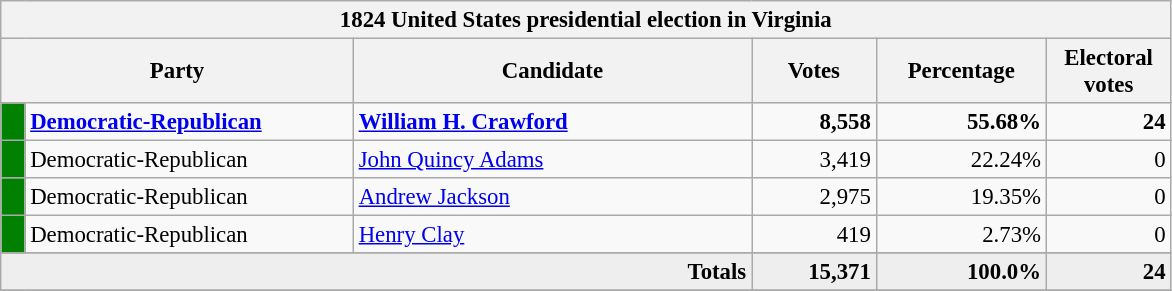<table class="wikitable" style="font-size: 95%;">
<tr>
<th colspan="6">1824 United States presidential election in Virginia</th>
</tr>
<tr>
<th colspan="2" style="width: 15em">Party</th>
<th style="width: 17em">Candidate</th>
<th style="width: 5em">Votes</th>
<th style="width: 7em">Percentage</th>
<th style="width: 5em">Electoral votes</th>
</tr>
<tr>
<th style="background-color:#008000; width: 3px"></th>
<td style="width: 130px"><strong><a href='#'>Democratic-Republican</a></strong></td>
<td><strong><a href='#'>William H. Crawford</a></strong></td>
<td align="right"><strong>8,558</strong></td>
<td align="right"><strong>55.68%</strong></td>
<td align="right"><strong>24</strong></td>
</tr>
<tr>
<th style="background-color:#008000; width: 3px"></th>
<td style="width: 130px">Democratic-Republican</td>
<td><a href='#'>John Quincy Adams</a></td>
<td align="right">3,419</td>
<td align="right">22.24%</td>
<td align="right">0</td>
</tr>
<tr>
<th style="background-color:#008000; width: 3px"></th>
<td style="width: 130px">Democratic-Republican</td>
<td><a href='#'>Andrew Jackson</a></td>
<td align="right">2,975</td>
<td align="right">19.35%</td>
<td align="right">0</td>
</tr>
<tr>
<th style="background-color:#008000; width: 3px"></th>
<td style="width: 130px">Democratic-Republican</td>
<td><a href='#'>Henry Clay</a></td>
<td align="right">419</td>
<td align="right">2.73%</td>
<td align="right">0</td>
</tr>
<tr>
</tr>
<tr bgcolor="#EEEEEE">
<td colspan="3" align="right"><strong>Totals</strong></td>
<td align="right"><strong>15,371</strong></td>
<td align="right"><strong>100.0%</strong></td>
<td align="right"><strong>24</strong></td>
</tr>
<tr>
</tr>
</table>
